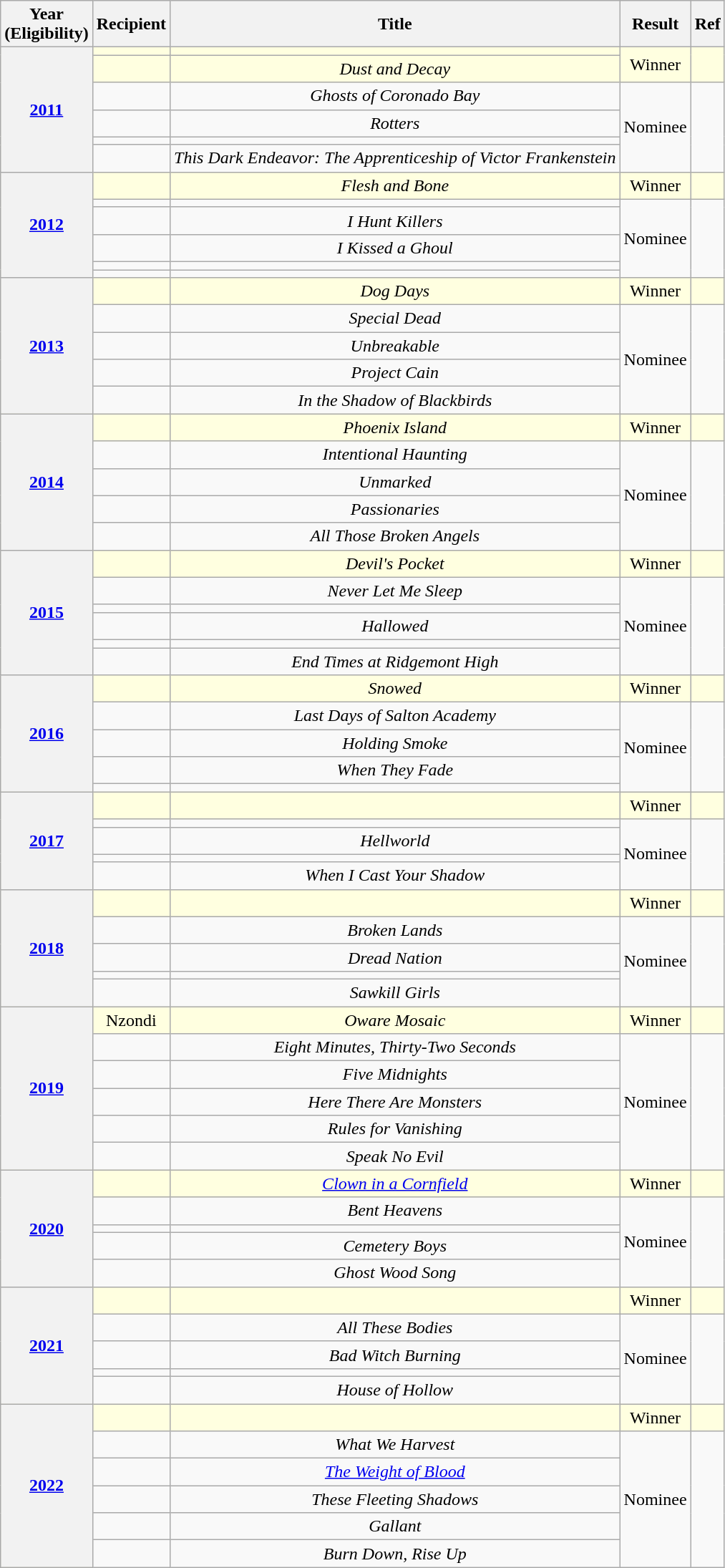<table class="sortable wikitable" style="text-align: center">
<tr>
<th>Year<br>(Eligibility)</th>
<th>Recipient</th>
<th>Title</th>
<th>Result</th>
<th>Ref</th>
</tr>
<tr style="background:lightyellow; color:black">
<th rowspan="6"><a href='#'>2011</a></th>
<td> </td>
<td> </td>
<td rowspan="2">Winner</td>
<td rowspan="2"></td>
</tr>
<tr style="background:lightyellow; color:black">
<td> </td>
<td> <em>Dust and Decay</em></td>
</tr>
<tr>
<td>  </td>
<td> <em>Ghosts of Coronado Bay</em></td>
<td rowspan="4">Nominee</td>
<td rowspan="4"></td>
</tr>
<tr>
<td>  </td>
<td> <em>Rotters</em></td>
</tr>
<tr>
<td>  </td>
<td> </td>
</tr>
<tr>
<td>  </td>
<td> <em>This Dark Endeavor: The Apprenticeship of Victor Frankenstein</em></td>
</tr>
<tr style="background:lightyellow; color:black">
<th rowspan="6"><a href='#'>2012</a></th>
<td> </td>
<td> <em>Flesh and Bone</em></td>
<td> Winner</td>
<td></td>
</tr>
<tr>
<td>  </td>
<td> </td>
<td rowspan="5">Nominee</td>
<td rowspan="5"></td>
</tr>
<tr>
<td>  </td>
<td> <em>I Hunt Killers</em></td>
</tr>
<tr>
<td>  </td>
<td> <em>I Kissed a Ghoul</em></td>
</tr>
<tr>
<td>  </td>
<td> </td>
</tr>
<tr>
<td>  </td>
<td> </td>
</tr>
<tr style="background:lightyellow; color:black">
<th rowspan="5"><a href='#'>2013</a></th>
<td> </td>
<td> <em>Dog Days</em></td>
<td> Winner</td>
<td></td>
</tr>
<tr>
<td>  </td>
<td> <em>Special Dead</em></td>
<td rowspan="4">Nominee</td>
<td rowspan="4"></td>
</tr>
<tr>
<td>  </td>
<td> <em>Unbreakable</em></td>
</tr>
<tr>
<td>  </td>
<td> <em>Project Cain</em></td>
</tr>
<tr>
<td>  </td>
<td> <em>In the Shadow of Blackbirds</em></td>
</tr>
<tr style="background:lightyellow; color:black">
<th rowspan="5"><a href='#'>2014</a></th>
<td> </td>
<td> <em>Phoenix Island</em></td>
<td> Winner</td>
<td></td>
</tr>
<tr>
<td>  </td>
<td> <em>Intentional Haunting</em></td>
<td rowspan="4">Nominee</td>
<td rowspan="4"></td>
</tr>
<tr>
<td>  </td>
<td> <em>Unmarked</em></td>
</tr>
<tr>
<td> </td>
<td> <em>Passionaries</em></td>
</tr>
<tr>
<td> </td>
<td> <em>All Those Broken Angels</em></td>
</tr>
<tr style="background:lightyellow; color:black">
<th rowspan="6"><a href='#'>2015</a></th>
<td> </td>
<td> <em>Devil's Pocket</em></td>
<td> Winner</td>
<td></td>
</tr>
<tr>
<td> </td>
<td> <em>Never Let Me Sleep</em></td>
<td rowspan="5">Nominee</td>
<td rowspan="5"></td>
</tr>
<tr>
<td> </td>
<td> </td>
</tr>
<tr>
<td> </td>
<td> <em>Hallowed</em></td>
</tr>
<tr>
<td> </td>
<td> </td>
</tr>
<tr>
<td> </td>
<td> <em>End Times at Ridgemont High</em></td>
</tr>
<tr style="background:lightyellow; color:black">
<th rowspan="5"><a href='#'>2016</a></th>
<td> </td>
<td> <em>Snowed</em></td>
<td> Winner</td>
<td></td>
</tr>
<tr>
<td> </td>
<td> <em>Last Days of Salton Academy</em></td>
<td rowspan="4">Nominee</td>
<td rowspan="4"></td>
</tr>
<tr>
<td> </td>
<td> <em>Holding Smoke</em></td>
</tr>
<tr>
<td> </td>
<td> <em>When They Fade</em></td>
</tr>
<tr>
<td> </td>
<td> </td>
</tr>
<tr style="background:lightyellow; color:black">
<th rowspan="5"><a href='#'>2017</a></th>
<td> </td>
<td> </td>
<td> Winner</td>
<td></td>
</tr>
<tr>
<td> </td>
<td> </td>
<td rowspan="4">Nominee</td>
<td rowspan="4"></td>
</tr>
<tr>
<td> </td>
<td> <em>Hellworld</em></td>
</tr>
<tr>
<td> </td>
<td> </td>
</tr>
<tr>
<td> </td>
<td> <em>When I Cast Your Shadow</em></td>
</tr>
<tr style="background:lightyellow; color:black">
<th rowspan="5"><a href='#'>2018</a></th>
<td></td>
<td></td>
<td>Winner</td>
<td></td>
</tr>
<tr>
<td> </td>
<td> <em>Broken Lands</em></td>
<td rowspan="4">Nominee</td>
<td rowspan="4"></td>
</tr>
<tr>
<td> </td>
<td> <em>Dread Nation</em></td>
</tr>
<tr>
<td> </td>
<td> </td>
</tr>
<tr>
<td> </td>
<td> <em>Sawkill Girls</em></td>
</tr>
<tr style="background:lightyellow; color:black">
<th rowspan="6"><a href='#'>2019</a></th>
<td>Nzondi</td>
<td><em>Oware Mosaic</em></td>
<td>Winner</td>
<td></td>
</tr>
<tr>
<td> </td>
<td> <em>Eight Minutes, Thirty-Two Seconds</em></td>
<td rowspan="5">Nominee</td>
<td rowspan="5"></td>
</tr>
<tr>
<td> </td>
<td> <em>Five Midnights</em></td>
</tr>
<tr>
<td> </td>
<td> <em>Here There Are Monsters</em></td>
</tr>
<tr>
<td> </td>
<td> <em>Rules for Vanishing</em></td>
</tr>
<tr>
<td> </td>
<td> <em>Speak No Evil</em></td>
</tr>
<tr style="background:lightyellow; color:black">
<th rowspan="5"><a href='#'>2020</a></th>
<td></td>
<td><em><a href='#'>Clown in a Cornfield</a></em></td>
<td>Winner</td>
<td></td>
</tr>
<tr>
<td></td>
<td><em>Bent Heavens</em></td>
<td rowspan="4">Nominee</td>
<td rowspan="4"></td>
</tr>
<tr>
<td></td>
<td></td>
</tr>
<tr>
<td></td>
<td><em>Cemetery Boys</em></td>
</tr>
<tr>
<td></td>
<td><em>Ghost Wood Song</em></td>
</tr>
<tr style="background:lightyellow; color:black">
<th rowspan="5"><a href='#'>2021</a></th>
<td></td>
<td></td>
<td>Winner</td>
<td></td>
</tr>
<tr>
<td></td>
<td><em>All These Bodies</em></td>
<td rowspan="4">Nominee</td>
<td rowspan="4"></td>
</tr>
<tr>
<td></td>
<td><em>Bad Witch Burning</em></td>
</tr>
<tr>
<td></td>
<td></td>
</tr>
<tr>
<td></td>
<td><em>House of Hollow</em></td>
</tr>
<tr style="background:lightyellow; color:black">
<th rowspan="6"><a href='#'>2022</a></th>
<td></td>
<td><em></em></td>
<td>Winner</td>
<td></td>
</tr>
<tr>
<td></td>
<td><em>What We Harvest</em></td>
<td rowspan="5">Nominee</td>
<td rowspan="5"></td>
</tr>
<tr>
<td></td>
<td><em><a href='#'>The Weight of Blood</a></em></td>
</tr>
<tr>
<td></td>
<td><em>These Fleeting Shadows</em></td>
</tr>
<tr>
<td></td>
<td><em>Gallant</em></td>
</tr>
<tr>
<td></td>
<td><em>Burn Down, Rise Up</em></td>
</tr>
</table>
